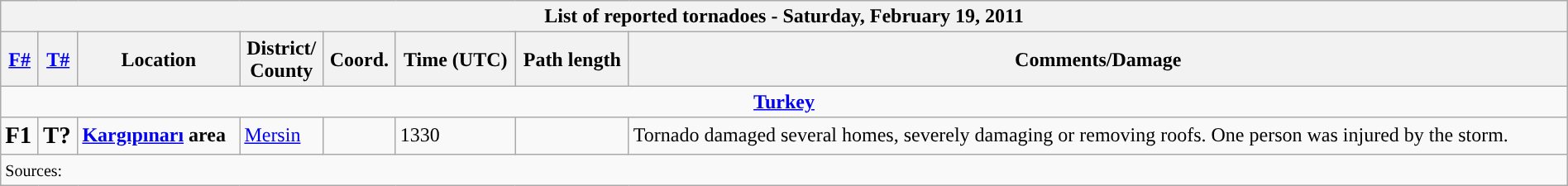<table class="wikitable collapsible" width="100%">
<tr>
<th colspan="8">List of reported tornadoes - Saturday, February 19, 2011</th>
</tr>
<tr>
<th><a href='#'>F#</a></th>
<th><a href='#'>T#</a></th>
<th>Location</th>
<th>District/<br>County</th>
<th>Coord.</th>
<th>Time (UTC)</th>
<th>Path length</th>
<th>Comments/Damage</th>
</tr>
<tr>
<td colspan="8" align=center><strong><a href='#'>Turkey</a></strong></td>
</tr>
<tr>
<td><big><strong>F1</strong></big></td>
<td><big><strong>T?</strong></big></td>
<td><strong><a href='#'>Kargıpınarı</a> area</strong></td>
<td><a href='#'>Mersin</a></td>
<td></td>
<td>1330</td>
<td></td>
<td>Tornado damaged several homes, severely damaging or removing roofs. One person was injured by the storm.</td>
</tr>
<tr>
<td colspan="8"><small>Sources:  </small></td>
</tr>
</table>
